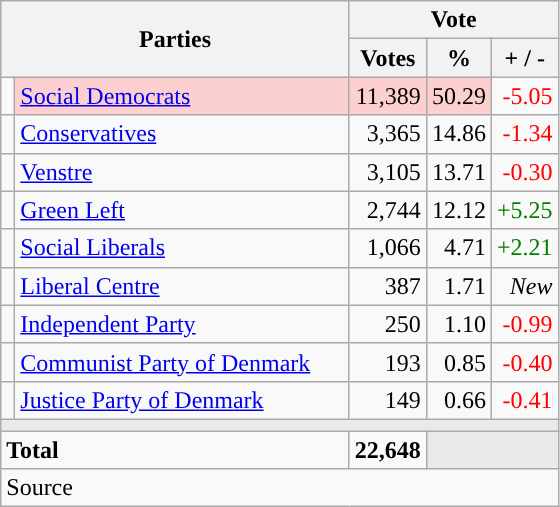<table class="wikitable" style="text-align:right;">
<tr>
<th style="text-align:centre;" rowspan="2" colspan="2" width="225">Parties</th>
<th colspan="3">Vote</th>
</tr>
<tr>
<th width="15">Votes</th>
<th width="15">%</th>
<th width="15">+ / -</th>
</tr>
<tr>
<td width="2" style="color:inherit;background:"></td>
<td bgcolor=#fbd0ce  align="left"><a href='#'>Social Democrats</a></td>
<td bgcolor=#fbd0ce>11,389</td>
<td bgcolor=#fbd0ce>50.29</td>
<td style=color:red;>-5.05</td>
</tr>
<tr>
<td width="2" style="color:inherit;background:"></td>
<td align="left"><a href='#'>Conservatives</a></td>
<td>3,365</td>
<td>14.86</td>
<td style=color:red;>-1.34</td>
</tr>
<tr>
<td width="2" style="color:inherit;background:"></td>
<td align="left"><a href='#'>Venstre</a></td>
<td>3,105</td>
<td>13.71</td>
<td style=color:red;>-0.30</td>
</tr>
<tr>
<td width="2" style="color:inherit;background:"></td>
<td align="left"><a href='#'>Green Left</a></td>
<td>2,744</td>
<td>12.12</td>
<td style=color:green;>+5.25</td>
</tr>
<tr>
<td width="2" style="color:inherit;background:"></td>
<td align="left"><a href='#'>Social Liberals</a></td>
<td>1,066</td>
<td>4.71</td>
<td style=color:green;>+2.21</td>
</tr>
<tr>
<td width="2" style="color:inherit;background:"></td>
<td align="left"><a href='#'>Liberal Centre</a></td>
<td>387</td>
<td>1.71</td>
<td><em>New</em></td>
</tr>
<tr>
<td width="2" style="color:inherit;background:"></td>
<td align="left"><a href='#'>Independent Party</a></td>
<td>250</td>
<td>1.10</td>
<td style=color:red;>-0.99</td>
</tr>
<tr>
<td width="2" style="color:inherit;background:"></td>
<td align="left"><a href='#'>Communist Party of Denmark</a></td>
<td>193</td>
<td>0.85</td>
<td style=color:red;>-0.40</td>
</tr>
<tr>
<td width="2" style="color:inherit;background:"></td>
<td align="left"><a href='#'>Justice Party of Denmark</a></td>
<td>149</td>
<td>0.66</td>
<td style=color:red;>-0.41</td>
</tr>
<tr>
<td colspan="7" bgcolor="#E9E9E9"></td>
</tr>
<tr>
<td align="left" colspan="2"><strong>Total</strong></td>
<td><strong>22,648</strong></td>
<td bgcolor="#E9E9E9" colspan="2"></td>
</tr>
<tr>
<td align="left" colspan="6">Source</td>
</tr>
</table>
